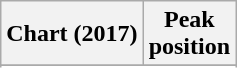<table class="wikitable sortable plainrowheaders">
<tr>
<th scope="col">Chart (2017)</th>
<th scope="col">Peak<br>position</th>
</tr>
<tr>
</tr>
<tr>
</tr>
<tr>
</tr>
<tr>
</tr>
</table>
